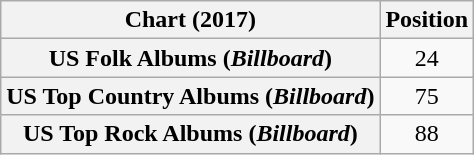<table class="wikitable sortable plainrowheaders" style="text-align:center">
<tr>
<th scope="col">Chart (2017)</th>
<th scope="col">Position</th>
</tr>
<tr>
<th scope="row">US Folk Albums (<em>Billboard</em>)</th>
<td>24</td>
</tr>
<tr>
<th scope="row">US Top Country Albums (<em>Billboard</em>)</th>
<td>75</td>
</tr>
<tr>
<th scope="row">US Top Rock Albums (<em>Billboard</em>)</th>
<td>88</td>
</tr>
</table>
